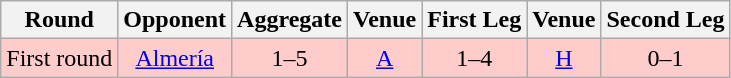<table class="wikitable" style="font-size:100%; text-align:center">
<tr>
<th>Round</th>
<th>Opponent</th>
<th>Aggregate</th>
<th>Venue</th>
<th>First Leg</th>
<th>Venue</th>
<th>Second Leg</th>
</tr>
<tr bgcolor= FFCCCC>
<td>First round</td>
<td><a href='#'>Almería</a></td>
<td>1–5</td>
<td><a href='#'>A</a></td>
<td>1–4</td>
<td><a href='#'>H</a></td>
<td>0–1</td>
</tr>
</table>
